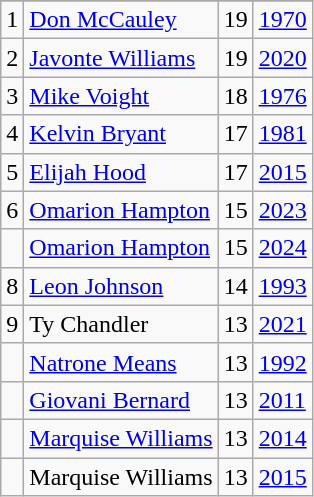<table class="wikitable">
<tr>
</tr>
<tr>
<td>1</td>
<td><a href='#'>Don McCauley</a></td>
<td>19</td>
<td><a href='#'>1970</a></td>
</tr>
<tr>
<td>2</td>
<td><a href='#'>Javonte Williams</a></td>
<td>19 </td>
<td><a href='#'>2020</a></td>
</tr>
<tr>
<td>3</td>
<td><a href='#'>Mike Voight</a></td>
<td>18</td>
<td><a href='#'>1976</a></td>
</tr>
<tr>
<td>4</td>
<td><a href='#'>Kelvin Bryant</a></td>
<td>17</td>
<td><a href='#'>1981</a></td>
</tr>
<tr>
<td>5</td>
<td><a href='#'>Elijah Hood</a></td>
<td>17</td>
<td><a href='#'>2015</a></td>
</tr>
<tr>
<td>6</td>
<td><a href='#'>Omarion Hampton</a></td>
<td>15 </td>
<td><a href='#'>2023</a></td>
</tr>
<tr>
<td></td>
<td><a href='#'>Omarion Hampton</a></td>
<td>15</td>
<td><a href='#'>2024</a></td>
</tr>
<tr>
<td>8</td>
<td><a href='#'>Leon Johnson</a></td>
<td>14</td>
<td><a href='#'>1993</a></td>
</tr>
<tr>
<td>9</td>
<td>Ty Chandler</td>
<td>13</td>
<td><a href='#'>2021</a></td>
</tr>
<tr>
<td></td>
<td><a href='#'>Natrone Means</a></td>
<td>13</td>
<td><a href='#'>1992</a></td>
</tr>
<tr>
<td></td>
<td><a href='#'>Giovani Bernard</a></td>
<td>13</td>
<td><a href='#'>2011</a></td>
</tr>
<tr>
<td></td>
<td><a href='#'>Marquise Williams</a></td>
<td>13</td>
<td><a href='#'>2014</a></td>
</tr>
<tr>
<td></td>
<td>Marquise Williams</td>
<td>13</td>
<td><a href='#'>2015</a></td>
</tr>
</table>
